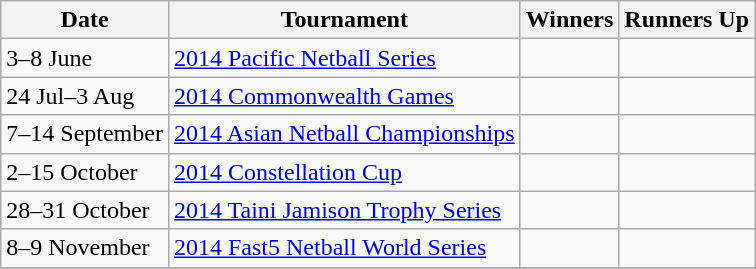<table class="wikitable collapsible">
<tr>
<th>Date</th>
<th>Tournament</th>
<th>Winners</th>
<th>Runners Up</th>
</tr>
<tr>
<td>3–8 June</td>
<td><a href='#'>2014 Pacific Netball Series</a></td>
<td></td>
<td></td>
</tr>
<tr>
<td>24 Jul–3 Aug</td>
<td><a href='#'>2014 Commonwealth Games</a></td>
<td></td>
<td></td>
</tr>
<tr>
<td>7–14 September</td>
<td><a href='#'>2014 Asian Netball Championships</a></td>
<td></td>
<td></td>
</tr>
<tr>
<td>2–15 October</td>
<td><a href='#'>2014 Constellation Cup</a></td>
<td></td>
<td></td>
</tr>
<tr>
<td>28–31 October</td>
<td><a href='#'>2014 Taini Jamison Trophy Series</a></td>
<td></td>
<td></td>
</tr>
<tr>
<td>8–9 November</td>
<td><a href='#'>2014 Fast5 Netball World Series</a></td>
<td></td>
<td></td>
</tr>
<tr>
</tr>
</table>
